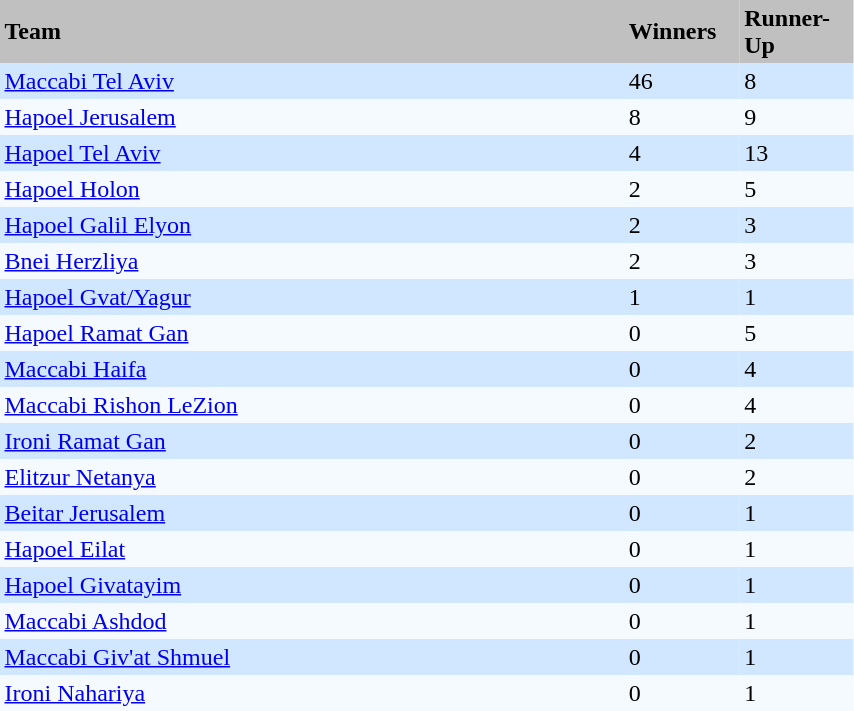<table cellpadding=3 cellspacing=0 width=45% width=45% border=0 style="border-collapse:collapse"|>
<tr align=left>
<th style="background:silver; width:60%;">Team</th>
<th style="background:silver; width:10%;">Winners</th>
<th style="background:silver; width:10%;">Runner-Up</th>
</tr>
<tr style="text-align:left; background:#d0e7ff;">
<td><a href='#'>Maccabi Tel Aviv</a></td>
<td>46</td>
<td>8</td>
</tr>
<tr style="text-align:left; background:#f5faff;">
<td><a href='#'>Hapoel Jerusalem</a></td>
<td>8</td>
<td>9</td>
</tr>
<tr style="text-align:left; background:#d0e7ff;">
<td><a href='#'>Hapoel Tel Aviv</a></td>
<td>4</td>
<td>13</td>
</tr>
<tr style="text-align:left; background:#f5faff;">
<td><a href='#'>Hapoel Holon</a></td>
<td>2</td>
<td>5</td>
</tr>
<tr style="text-align:left; background:#d0e7ff;">
<td><a href='#'>Hapoel Galil Elyon</a></td>
<td>2</td>
<td>3</td>
</tr>
<tr style="text-align:left; background:#f5faff;">
<td><a href='#'>Bnei Herzliya</a></td>
<td>2</td>
<td>3</td>
</tr>
<tr style="text-align:left; background:#d0e7ff;">
<td><a href='#'>Hapoel Gvat/Yagur</a></td>
<td>1</td>
<td>1</td>
</tr>
<tr style="text-align:left; background:#f5faff;">
<td><a href='#'>Hapoel Ramat Gan</a></td>
<td>0</td>
<td>5</td>
</tr>
<tr style="text-align:left; background:#d0e7ff;">
<td><a href='#'>Maccabi Haifa</a></td>
<td>0</td>
<td>4</td>
</tr>
<tr style="text-align:left; background:#f5faff;">
<td><a href='#'>Maccabi Rishon LeZion</a></td>
<td>0</td>
<td>4</td>
</tr>
<tr style="text-align:left; background:#d0e7ff;">
<td><a href='#'>Ironi Ramat Gan</a></td>
<td>0</td>
<td>2</td>
</tr>
<tr style="text-align:left; background:#f5faff;">
<td><a href='#'>Elitzur Netanya</a></td>
<td>0</td>
<td>2</td>
</tr>
<tr style="text-align:left; background:#d0e7ff;">
<td><a href='#'>Beitar Jerusalem</a></td>
<td>0</td>
<td>1</td>
</tr>
<tr style="text-align:left; background:#f5faff;">
<td><a href='#'>Hapoel Eilat</a></td>
<td>0</td>
<td>1</td>
</tr>
<tr style="text-align:left; background:#d0e7ff;">
<td><a href='#'>Hapoel Givatayim</a></td>
<td>0</td>
<td>1</td>
</tr>
<tr style="text-align:left; background:#f5faff;">
<td><a href='#'>Maccabi Ashdod</a></td>
<td>0</td>
<td>1</td>
</tr>
<tr style="text-align:left; background:#d0e7ff;">
<td><a href='#'>Maccabi Giv'at Shmuel</a></td>
<td>0</td>
<td>1</td>
</tr>
<tr style="text-align:left; background:#f5faff;">
<td><a href='#'>Ironi Nahariya</a></td>
<td>0</td>
<td>1</td>
</tr>
</table>
